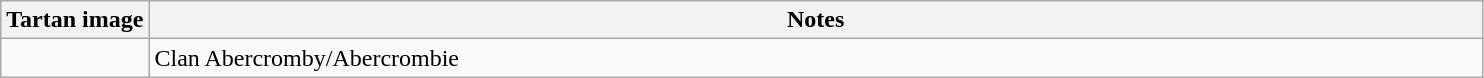<table class="wikitable">
<tr>
<th width="10%">Tartan image</th>
<th width="90%">Notes</th>
</tr>
<tr>
<td></td>
<td>Clan Abercromby/Abercrombie</td>
</tr>
</table>
